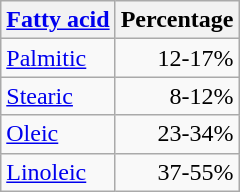<table class=wikitable>
<tr>
<th><a href='#'>Fatty acid</a></th>
<th>Percentage</th>
</tr>
<tr>
<td><a href='#'>Palmitic</a></td>
<td align="right">12-17%</td>
</tr>
<tr>
<td><a href='#'>Stearic</a></td>
<td align="right">8-12%</td>
</tr>
<tr>
<td><a href='#'>Oleic</a></td>
<td align="right">23-34%</td>
</tr>
<tr>
<td><a href='#'>Linoleic</a></td>
<td align="right">37-55%</td>
</tr>
</table>
